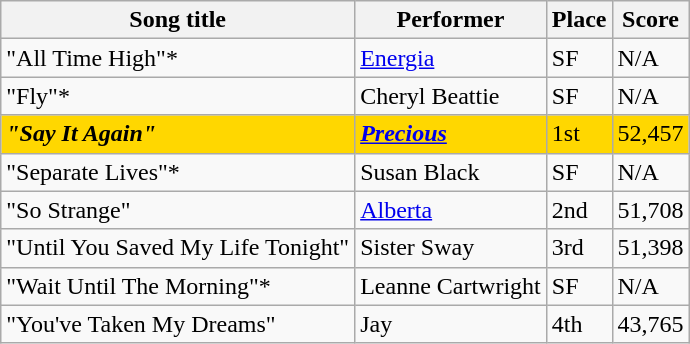<table class="sortable wikitable">
<tr>
<th>Song title</th>
<th>Performer</th>
<th>Place</th>
<th>Score</th>
</tr>
<tr>
<td>"All Time High"*</td>
<td><a href='#'>Energia</a></td>
<td>SF</td>
<td>N/A</td>
</tr>
<tr>
<td>"Fly"*</td>
<td>Cheryl Beattie</td>
<td>SF</td>
<td>N/A</td>
</tr>
<tr style="background:gold;">
<td><strong><em>"Say It Again"</em></strong></td>
<td><strong><em><a href='#'>Precious</a></em></strong></td>
<td>1st</td>
<td>52,457</td>
</tr>
<tr>
<td>"Separate Lives"*</td>
<td>Susan Black</td>
<td>SF</td>
<td>N/A</td>
</tr>
<tr>
<td>"So Strange"</td>
<td><a href='#'>Alberta</a></td>
<td>2nd</td>
<td>51,708</td>
</tr>
<tr>
<td>"Until You Saved My Life Tonight"</td>
<td>Sister Sway</td>
<td>3rd</td>
<td>51,398</td>
</tr>
<tr>
<td>"Wait Until The Morning"*</td>
<td>Leanne Cartwright</td>
<td>SF</td>
<td>N/A</td>
</tr>
<tr>
<td>"You've Taken My Dreams"</td>
<td>Jay</td>
<td>4th</td>
<td>43,765</td>
</tr>
</table>
